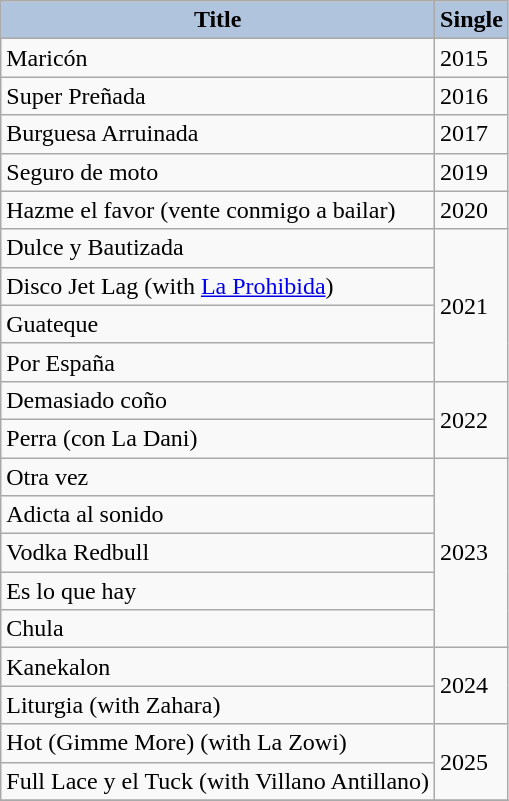<table class="wikitable">
<tr>
<th style="background: #B0C4DE;">Title</th>
<th style="background: #B0C4DE;">Single</th>
</tr>
<tr>
<td>Maricón</td>
<td>2015</td>
</tr>
<tr>
<td>Super Preñada</td>
<td>2016</td>
</tr>
<tr>
<td>Burguesa Arruinada</td>
<td>2017</td>
</tr>
<tr>
<td>Seguro de moto</td>
<td>2019</td>
</tr>
<tr>
<td>Hazme el favor (vente conmigo a bailar)</td>
<td>2020</td>
</tr>
<tr>
<td>Dulce y Bautizada</td>
<td rowspan="4">2021</td>
</tr>
<tr>
<td>Disco Jet Lag (with <a href='#'>La Prohibida</a>)</td>
</tr>
<tr>
<td>Guateque</td>
</tr>
<tr>
<td>Por España</td>
</tr>
<tr>
<td>Demasiado coño</td>
<td rowspan="2">2022</td>
</tr>
<tr>
<td>Perra (con La Dani)</td>
</tr>
<tr>
<td>Otra vez</td>
<td rowspan="5">2023</td>
</tr>
<tr>
<td>Adicta al sonido</td>
</tr>
<tr>
<td>Vodka Redbull</td>
</tr>
<tr>
<td>Es lo que hay</td>
</tr>
<tr>
<td>Chula</td>
</tr>
<tr>
<td>Kanekalon</td>
<td rowspan="2">2024</td>
</tr>
<tr>
<td>Liturgia (with Zahara)</td>
</tr>
<tr>
<td>Hot (Gimme More) (with La Zowi)</td>
<td rowspan="2">2025</td>
</tr>
<tr>
<td>Full Lace y el Tuck (with Villano Antillano)</td>
</tr>
<tr>
</tr>
</table>
